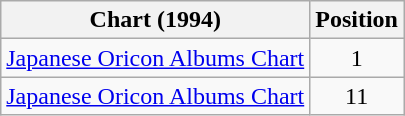<table class="wikitable" style="text-align:center;">
<tr>
<th>Chart (1994)</th>
<th>Position</th>
</tr>
<tr>
<td><a href='#'>Japanese Oricon Albums Chart</a></td>
<td>1</td>
</tr>
<tr>
<td><a href='#'>Japanese Oricon Albums Chart</a></td>
<td>11 </td>
</tr>
</table>
